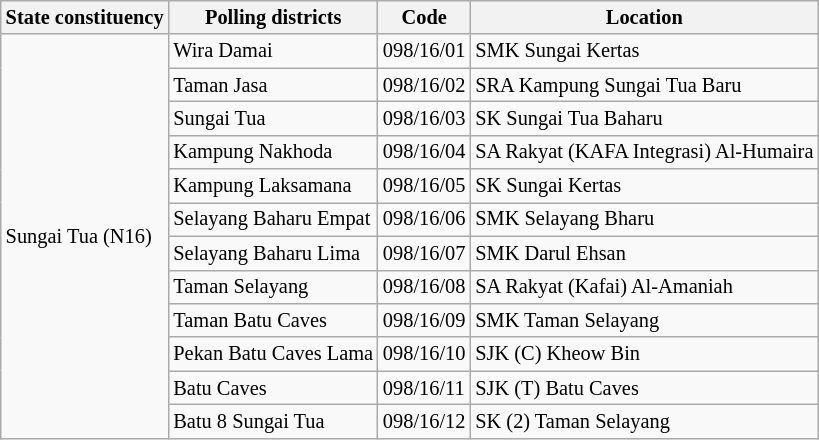<table class="wikitable sortable mw-collapsible" style="white-space:nowrap;font-size:85%">
<tr>
<th>State constituency</th>
<th>Polling districts</th>
<th>Code</th>
<th>Location</th>
</tr>
<tr>
<td rowspan="12">Sungai Tua (N16)</td>
<td>Wira Damai</td>
<td>098/16/01</td>
<td>SMK Sungai Kertas</td>
</tr>
<tr>
<td>Taman Jasa</td>
<td>098/16/02</td>
<td>SRA Kampung Sungai Tua Baru</td>
</tr>
<tr>
<td>Sungai Tua</td>
<td>098/16/03</td>
<td>SK Sungai Tua Baharu</td>
</tr>
<tr>
<td>Kampung Nakhoda</td>
<td>098/16/04</td>
<td>SA Rakyat (KAFA Integrasi) Al-Humaira</td>
</tr>
<tr>
<td>Kampung Laksamana</td>
<td>098/16/05</td>
<td>SK Sungai Kertas</td>
</tr>
<tr>
<td>Selayang Baharu Empat</td>
<td>098/16/06</td>
<td>SMK Selayang Bharu</td>
</tr>
<tr>
<td>Selayang Baharu Lima</td>
<td>098/16/07</td>
<td>SMK Darul Ehsan</td>
</tr>
<tr>
<td>Taman Selayang</td>
<td>098/16/08</td>
<td>SA Rakyat (Kafai) Al-Amaniah</td>
</tr>
<tr>
<td>Taman Batu Caves</td>
<td>098/16/09</td>
<td>SMK Taman Selayang</td>
</tr>
<tr>
<td>Pekan Batu Caves Lama</td>
<td>098/16/10</td>
<td>SJK (C) Kheow Bin</td>
</tr>
<tr>
<td>Batu Caves</td>
<td>098/16/11</td>
<td>SJK (T) Batu Caves</td>
</tr>
<tr>
<td>Batu 8 Sungai Tua</td>
<td>098/16/12</td>
<td>SK (2) Taman Selayang</td>
</tr>
</table>
